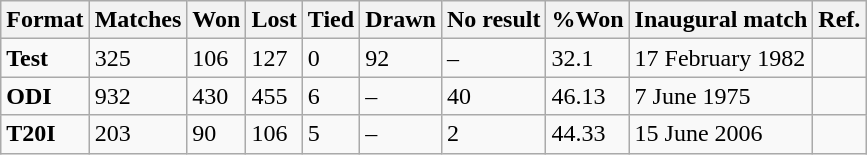<table class="wikitable">
<tr>
<th>Format</th>
<th>Matches</th>
<th>Won</th>
<th>Lost</th>
<th>Tied</th>
<th>Drawn</th>
<th>No result</th>
<th>%Won</th>
<th>Inaugural match</th>
<th>Ref.</th>
</tr>
<tr>
<td><strong>Test</strong></td>
<td>325</td>
<td>106</td>
<td>127</td>
<td>0</td>
<td>92</td>
<td>–</td>
<td>32.1</td>
<td>17 February 1982</td>
<td></td>
</tr>
<tr>
<td><strong>ODI</strong></td>
<td>932</td>
<td>430</td>
<td>455</td>
<td>6</td>
<td>–</td>
<td>40</td>
<td>46.13</td>
<td>7 June 1975</td>
<td></td>
</tr>
<tr>
<td><strong>T20I</strong></td>
<td>203</td>
<td>90</td>
<td>106</td>
<td>5</td>
<td>–</td>
<td>2</td>
<td>44.33</td>
<td>15 June 2006</td>
<td></td>
</tr>
</table>
